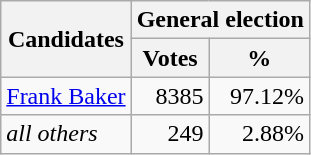<table class=wikitable>
<tr>
<th colspan=1 rowspan=2><strong>Candidates</strong></th>
<th colspan=2><strong>General election</strong></th>
</tr>
<tr>
<th>Votes</th>
<th>%</th>
</tr>
<tr>
<td><a href='#'>Frank Baker</a></td>
<td align="right">8385</td>
<td align="right">97.12%</td>
</tr>
<tr>
<td><em>all others</em></td>
<td align="right">249</td>
<td align="right">2.88%</td>
</tr>
</table>
